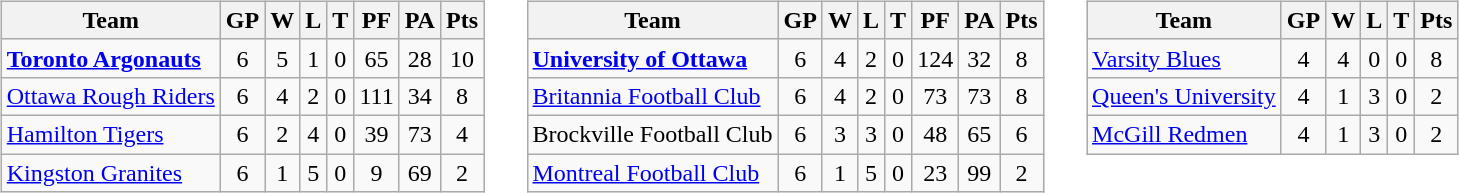<table cellspacing="10">
<tr>
<td valign="top"><br><table class="wikitable">
<tr>
<th>Team</th>
<th>GP</th>
<th>W</th>
<th>L</th>
<th>T</th>
<th>PF</th>
<th>PA</th>
<th>Pts</th>
</tr>
<tr align="center">
<td align="left"><strong><a href='#'>Toronto Argonauts</a></strong></td>
<td>6</td>
<td>5</td>
<td>1</td>
<td>0</td>
<td>65</td>
<td>28</td>
<td>10</td>
</tr>
<tr align="center">
<td align="left"><a href='#'>Ottawa Rough Riders</a></td>
<td>6</td>
<td>4</td>
<td>2</td>
<td>0</td>
<td>111</td>
<td>34</td>
<td>8</td>
</tr>
<tr align="center">
<td align="left"><a href='#'>Hamilton Tigers</a></td>
<td>6</td>
<td>2</td>
<td>4</td>
<td>0</td>
<td>39</td>
<td>73</td>
<td>4</td>
</tr>
<tr align="center">
<td align="left"><a href='#'>Kingston Granites</a></td>
<td>6</td>
<td>1</td>
<td>5</td>
<td>0</td>
<td>9</td>
<td>69</td>
<td>2</td>
</tr>
</table>
</td>
<td valign="top"><br><table class="wikitable">
<tr>
<th>Team</th>
<th>GP</th>
<th>W</th>
<th>L</th>
<th>T</th>
<th>PF</th>
<th>PA</th>
<th>Pts</th>
</tr>
<tr align="center">
<td align="left"><strong><a href='#'>University of Ottawa</a></strong></td>
<td>6</td>
<td>4</td>
<td>2</td>
<td>0</td>
<td>124</td>
<td>32</td>
<td>8</td>
</tr>
<tr align="center">
<td align="left"><a href='#'>Britannia Football Club</a></td>
<td>6</td>
<td>4</td>
<td>2</td>
<td>0</td>
<td>73</td>
<td>73</td>
<td>8</td>
</tr>
<tr align="center">
<td align="left">Brockville Football Club</td>
<td>6</td>
<td>3</td>
<td>3</td>
<td>0</td>
<td>48</td>
<td>65</td>
<td>6</td>
</tr>
<tr align="center">
<td align="left"><a href='#'>Montreal Football Club</a></td>
<td>6</td>
<td>1</td>
<td>5</td>
<td>0</td>
<td>23</td>
<td>99</td>
<td>2</td>
</tr>
</table>
</td>
<td valign="top"><br><table class="wikitable">
<tr>
<th>Team</th>
<th>GP</th>
<th>W</th>
<th>L</th>
<th>T</th>
<th>Pts</th>
</tr>
<tr align="center">
<td align="left"><a href='#'>Varsity Blues</a></td>
<td>4</td>
<td>4</td>
<td>0</td>
<td>0</td>
<td>8</td>
</tr>
<tr align="center">
<td align="left"><a href='#'>Queen's University</a></td>
<td>4</td>
<td>1</td>
<td>3</td>
<td>0</td>
<td>2</td>
</tr>
<tr align="center">
<td align="left"><a href='#'>McGill Redmen</a></td>
<td>4</td>
<td>1</td>
<td>3</td>
<td>0</td>
<td>2</td>
</tr>
</table>
</td>
</tr>
</table>
